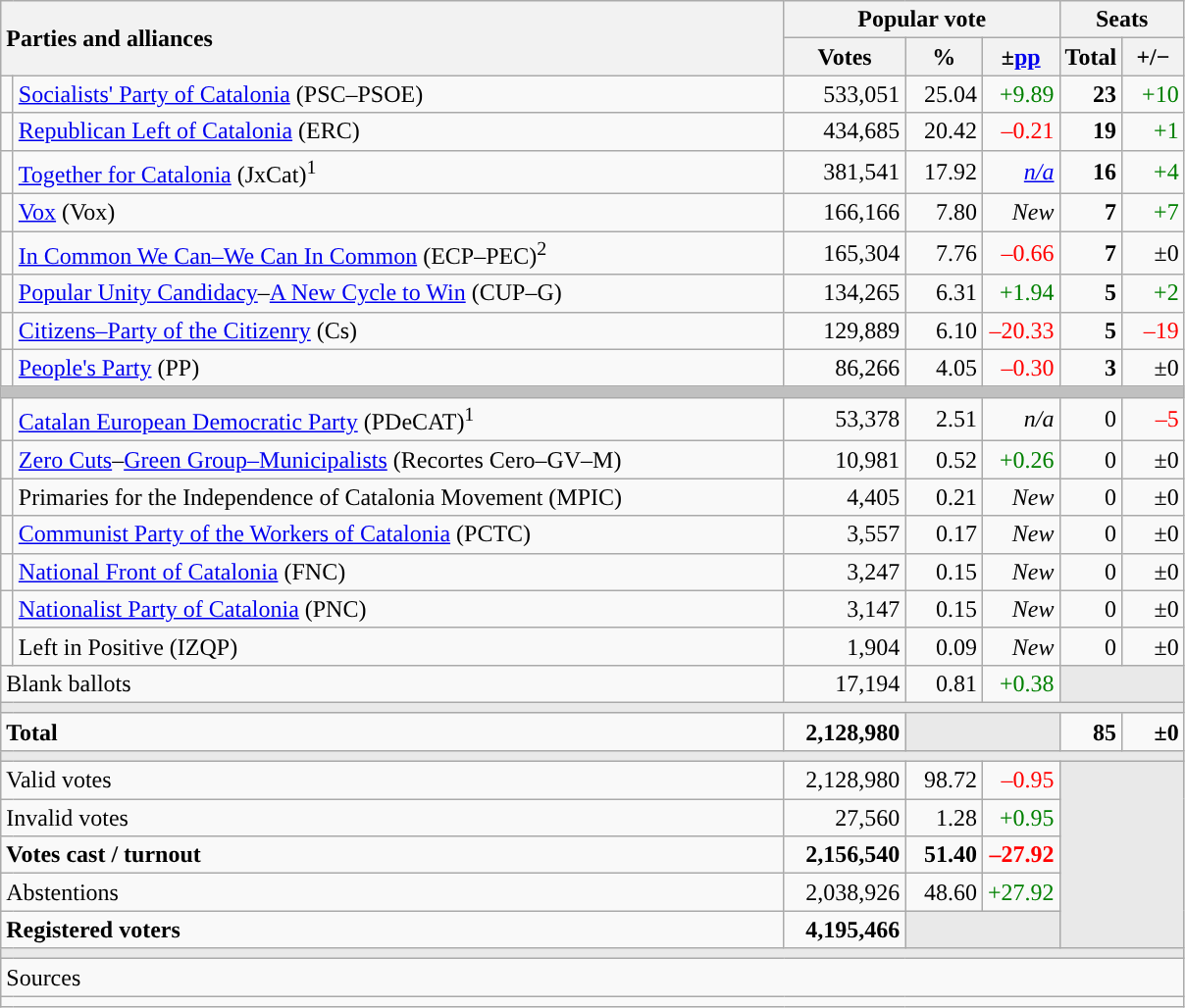<table class="wikitable" style="text-align:right;">
<tr>
<th style="text-align:left;" rowspan="2" colspan="2" width="525">Parties and alliances</th>
<th colspan="3">Popular vote</th>
<th colspan="2">Seats</th>
</tr>
<tr>
<th width="75">Votes</th>
<th width="45">%</th>
<th width="45">±<a href='#'>pp</a></th>
<th width="35">Total</th>
<th width="35">+/−</th>
</tr>
<tr>
<td width="1" style="color:inherit;background:"></td>
<td align="left"><a href='#'>Socialists' Party of Catalonia</a> (PSC–PSOE)</td>
<td>533,051</td>
<td>25.04</td>
<td style="color:green;">+9.89</td>
<td><strong>23</strong></td>
<td style="color:green;">+10</td>
</tr>
<tr>
<td style="color:inherit;background:"></td>
<td align="left"><a href='#'>Republican Left of Catalonia</a> (ERC)</td>
<td>434,685</td>
<td>20.42</td>
<td style="color:red;">–0.21</td>
<td><strong>19</strong></td>
<td style="color:green;">+1</td>
</tr>
<tr>
<td style="color:inherit;background:"></td>
<td align="left"><a href='#'>Together for Catalonia</a> (JxCat)<sup>1</sup></td>
<td>381,541</td>
<td>17.92</td>
<td><em><a href='#'>n/a</a></em></td>
<td><strong>16</strong></td>
<td style="color:green;">+4</td>
</tr>
<tr>
<td style="color:inherit;background:"></td>
<td align="left"><a href='#'>Vox</a> (Vox)</td>
<td>166,166</td>
<td>7.80</td>
<td><em>New</em></td>
<td><strong>7</strong></td>
<td style="color:green;">+7</td>
</tr>
<tr>
<td style="color:inherit;background:"></td>
<td align="left"><a href='#'>In Common We Can–We Can In Common</a> (ECP–PEC)<sup>2</sup></td>
<td>165,304</td>
<td>7.76</td>
<td style="color:red;">–0.66</td>
<td><strong>7</strong></td>
<td>±0</td>
</tr>
<tr>
<td style="color:inherit;background:"></td>
<td align="left"><a href='#'>Popular Unity Candidacy</a>–<a href='#'>A New Cycle to Win</a> (CUP–G)</td>
<td>134,265</td>
<td>6.31</td>
<td style="color:green;">+1.94</td>
<td><strong>5</strong></td>
<td style="color:green;">+2</td>
</tr>
<tr>
<td style="color:inherit;background:"></td>
<td align="left"><a href='#'>Citizens–Party of the Citizenry</a> (Cs)</td>
<td>129,889</td>
<td>6.10</td>
<td style="color:red;">–20.33</td>
<td><strong>5</strong></td>
<td style="color:red;">–19</td>
</tr>
<tr>
<td style="color:inherit;background:"></td>
<td align="left"><a href='#'>People's Party</a> (PP)</td>
<td>86,266</td>
<td>4.05</td>
<td style="color:red;">–0.30</td>
<td><strong>3</strong></td>
<td>±0</td>
</tr>
<tr>
<td colspan="7" bgcolor="#C0C0C0"></td>
</tr>
<tr>
<td style="color:inherit;background:"></td>
<td align="left"><a href='#'>Catalan European Democratic Party</a> (PDeCAT)<sup>1</sup></td>
<td>53,378</td>
<td>2.51</td>
<td><em>n/a</em></td>
<td>0</td>
<td style="color:red;">–5</td>
</tr>
<tr>
<td style="color:inherit;background:"></td>
<td align="left"><a href='#'>Zero Cuts</a>–<a href='#'>Green Group–Municipalists</a> (Recortes Cero–GV–M)</td>
<td>10,981</td>
<td>0.52</td>
<td style="color:green;">+0.26</td>
<td>0</td>
<td>±0</td>
</tr>
<tr>
<td style="color:inherit;background:"></td>
<td align="left">Primaries for the Independence of Catalonia Movement (MPIC)</td>
<td>4,405</td>
<td>0.21</td>
<td><em>New</em></td>
<td>0</td>
<td>±0</td>
</tr>
<tr>
<td style="color:inherit;background:"></td>
<td align="left"><a href='#'>Communist Party of the Workers of Catalonia</a> (PCTC)</td>
<td>3,557</td>
<td>0.17</td>
<td><em>New</em></td>
<td>0</td>
<td>±0</td>
</tr>
<tr>
<td style="color:inherit;background:"></td>
<td align="left"><a href='#'>National Front of Catalonia</a> (FNC)</td>
<td>3,247</td>
<td>0.15</td>
<td><em>New</em></td>
<td>0</td>
<td>±0</td>
</tr>
<tr>
<td style="color:inherit;background:"></td>
<td align="left"><a href='#'>Nationalist Party of Catalonia</a> (PNC)</td>
<td>3,147</td>
<td>0.15</td>
<td><em>New</em></td>
<td>0</td>
<td>±0</td>
</tr>
<tr>
<td style="color:inherit;background:"></td>
<td align="left">Left in Positive (IZQP)</td>
<td>1,904</td>
<td>0.09</td>
<td><em>New</em></td>
<td>0</td>
<td>±0</td>
</tr>
<tr>
<td align="left" colspan="2">Blank ballots</td>
<td>17,194</td>
<td>0.81</td>
<td style="color:green;">+0.38</td>
<td bgcolor="#E9E9E9" colspan="2"></td>
</tr>
<tr>
<td colspan="7" bgcolor="#E9E9E9"></td>
</tr>
<tr style="font-weight:bold;">
<td align="left" colspan="2">Total</td>
<td>2,128,980</td>
<td bgcolor="#E9E9E9" colspan="2"></td>
<td>85</td>
<td>±0</td>
</tr>
<tr>
<td colspan="7" bgcolor="#E9E9E9"></td>
</tr>
<tr>
<td align="left" colspan="2">Valid votes</td>
<td>2,128,980</td>
<td>98.72</td>
<td style="color:red;">–0.95</td>
<td bgcolor="#E9E9E9" colspan="2" rowspan="5"></td>
</tr>
<tr>
<td align="left" colspan="2">Invalid votes</td>
<td>27,560</td>
<td>1.28</td>
<td style="color:green;">+0.95</td>
</tr>
<tr style="font-weight:bold;">
<td align="left" colspan="2">Votes cast / turnout</td>
<td>2,156,540</td>
<td>51.40</td>
<td style="color:red;">–27.92</td>
</tr>
<tr>
<td align="left" colspan="2">Abstentions</td>
<td>2,038,926</td>
<td>48.60</td>
<td style="color:green;">+27.92</td>
</tr>
<tr style="font-weight:bold;">
<td align="left" colspan="2">Registered voters</td>
<td>4,195,466</td>
<td bgcolor="#E9E9E9" colspan="2"></td>
</tr>
<tr>
<td colspan="7" bgcolor="#E9E9E9"></td>
</tr>
<tr>
<td align="left" colspan="7">Sources</td>
</tr>
<tr>
<td colspan="7" style="text-align:left; max-width:790px;"></td>
</tr>
</table>
